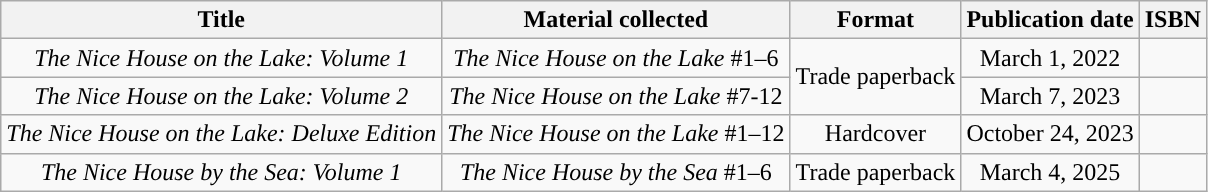<table class="wikitable plainrowheaders" style="text-align:center;">
<tr>
<th scope="col">Title</th>
<th scope="col">Material collected</th>
<th scope="col">Format</th>
<th scope="col">Publication date</th>
<th scope="col">ISBN</th>
</tr>
<tr>
<td scope="row"><em>The Nice House on the Lake: Volume 1</em></td>
<td><em>The Nice House on the Lake</em> #1–6</td>
<td rowspan="2">Trade paperback</td>
<td>March 1, 2022</td>
<td></td>
</tr>
<tr>
<td scope="row"><em>The Nice House on the Lake: Volume 2</em></td>
<td><em>The Nice House on the Lake</em> #7-12</td>
<td>March 7, 2023</td>
<td></td>
</tr>
<tr>
<td scope="row"><em>The Nice House on the Lake: Deluxe Edition</em></td>
<td><em>The Nice House on the Lake</em> #1–12</td>
<td>Hardcover</td>
<td>October 24, 2023</td>
<td></td>
</tr>
<tr>
<td scope="row"><em>The Nice House by the Sea: Volume 1</em></td>
<td><em>The Nice House by the Sea</em> #1–6</td>
<td>Trade paperback</td>
<td>March 4, 2025</td>
<td></td>
</tr>
</table>
